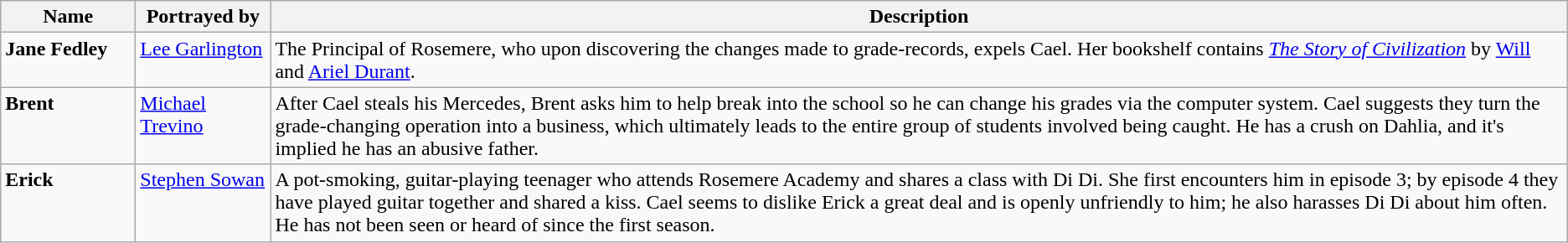<table class="wikitable">
<tr valign="bottom">
<th width="100px">Name</th>
<th width="100px">Portrayed by</th>
<th>Description</th>
</tr>
<tr valign="top">
<td><strong>Jane Fedley</strong></td>
<td><a href='#'>Lee Garlington</a></td>
<td>The Principal of Rosemere, who upon discovering the changes made to grade-records, expels Cael.  Her bookshelf contains <em><a href='#'>The Story of Civilization</a></em> by <a href='#'>Will</a> and <a href='#'>Ariel Durant</a>.</td>
</tr>
<tr valign="top">
<td><strong>Brent</strong></td>
<td><a href='#'>Michael Trevino</a></td>
<td>After Cael steals his Mercedes, Brent asks him to help break into the school so he can change his grades via the computer system. Cael suggests they turn the grade-changing operation into a business, which ultimately leads to the entire group of students involved being caught. He has a crush on Dahlia, and it's implied he has an abusive father.</td>
</tr>
<tr valign="top">
<td><strong>Erick</strong></td>
<td><a href='#'>Stephen Sowan</a></td>
<td>A pot-smoking, guitar-playing teenager who attends Rosemere Academy and shares a class with Di Di. She first encounters him in episode 3; by episode 4 they have played guitar together and shared a kiss. Cael seems to dislike Erick a great deal and is openly unfriendly to him; he also harasses Di Di about him often. He has not been seen or heard of since the first season.</td>
</tr>
</table>
